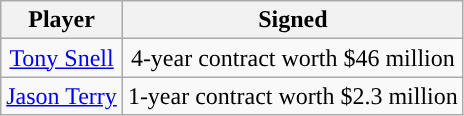<table class="wikitable sortable sortable">
<tr>
<th>Player</th>
<th>Signed</th>
</tr>
<tr style="text-align: center">
<td><a href='#'>Tony Snell</a></td>
<td>4-year contract worth $46 million</td>
</tr>
<tr style="text-align: center">
<td><a href='#'>Jason Terry</a></td>
<td>1-year contract worth $2.3 million</td>
</tr>
</table>
